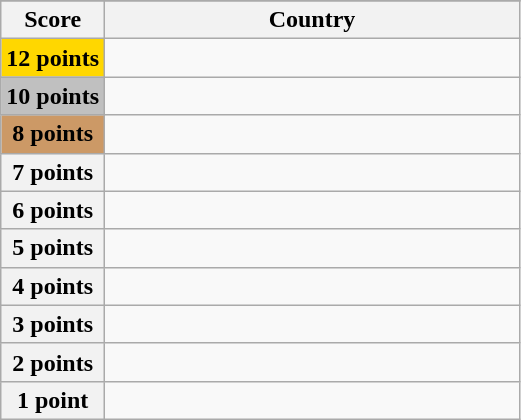<table class="wikitable">
<tr>
</tr>
<tr>
<th scope="col" width="20%">Score</th>
<th scope="col">Country</th>
</tr>
<tr>
<th scope="row" style="background:gold">12 points</th>
<td></td>
</tr>
<tr>
<th scope="row" style="background:silver">10 points</th>
<td></td>
</tr>
<tr>
<th scope="row" style="background:#CC9966">8 points</th>
<td></td>
</tr>
<tr>
<th scope="row">7 points</th>
<td></td>
</tr>
<tr>
<th scope="row">6 points</th>
<td></td>
</tr>
<tr>
<th scope="row">5 points</th>
<td></td>
</tr>
<tr>
<th scope="row">4 points</th>
<td></td>
</tr>
<tr>
<th scope="row">3 points</th>
<td></td>
</tr>
<tr>
<th scope="row">2 points</th>
<td></td>
</tr>
<tr>
<th scope="row">1 point</th>
<td></td>
</tr>
</table>
